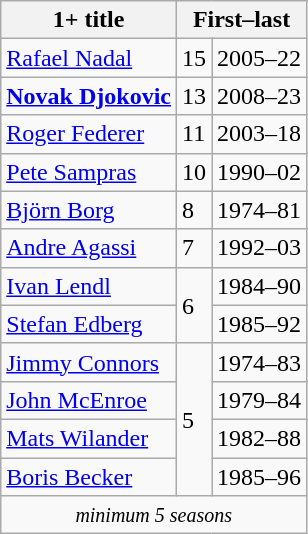<table class="wikitable" style="display:inline-table;">
<tr>
<th>1+ title</th>
<th colspan=2>First–last</th>
</tr>
<tr>
<td> <a href='#'>Rafael Nadal</a></td>
<td>15</td>
<td>2005–22</td>
</tr>
<tr>
<td> <strong><a href='#'>Novak Djokovic</a></strong></td>
<td>13</td>
<td>2008–23</td>
</tr>
<tr>
<td> <a href='#'>Roger Federer</a></td>
<td>11</td>
<td>2003–18</td>
</tr>
<tr>
<td> <a href='#'>Pete Sampras</a></td>
<td>10</td>
<td>1990–02</td>
</tr>
<tr>
<td> <a href='#'>Björn Borg</a></td>
<td>8</td>
<td>1974–81</td>
</tr>
<tr>
<td> <a href='#'>Andre Agassi</a></td>
<td>7</td>
<td>1992–03</td>
</tr>
<tr>
<td> <a href='#'>Ivan Lendl</a></td>
<td rowspan="2">6</td>
<td>1984–90</td>
</tr>
<tr>
<td> <a href='#'>Stefan Edberg</a></td>
<td>1985–92</td>
</tr>
<tr>
<td> <a href='#'>Jimmy Connors</a></td>
<td rowspan="4">5</td>
<td>1974–83</td>
</tr>
<tr>
<td> <a href='#'>John McEnroe</a></td>
<td>1979–84</td>
</tr>
<tr>
<td> <a href='#'>Mats Wilander</a></td>
<td>1982–88</td>
</tr>
<tr>
<td> <a href='#'>Boris Becker</a></td>
<td>1985–96</td>
</tr>
<tr>
<td colspan="3" style="text-align: center;"><small><em>minimum 5 seasons </em></small></td>
</tr>
</table>
